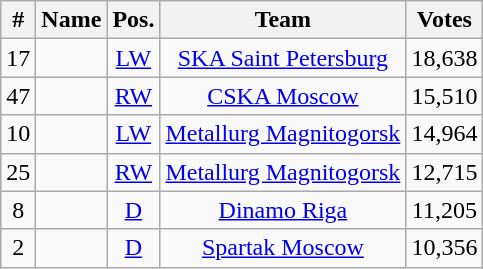<table class="wikitable sortable" style="text-align:center;" !Number>
<tr>
<th>#</th>
<th>Name</th>
<th>Pos.</th>
<th>Team</th>
<th>Votes</th>
</tr>
<tr>
<td>17</td>
<td></td>
<td><a href='#'>LW</a></td>
<td><a href='#'>SKA Saint Petersburg</a></td>
<td>18,638</td>
</tr>
<tr>
<td>47</td>
<td></td>
<td><a href='#'>RW</a></td>
<td><a href='#'>CSKA Moscow</a></td>
<td>15,510</td>
</tr>
<tr>
<td>10</td>
<td></td>
<td><a href='#'>LW</a></td>
<td><a href='#'>Metallurg Magnitogorsk</a></td>
<td>14,964</td>
</tr>
<tr>
<td>25</td>
<td></td>
<td><a href='#'>RW</a></td>
<td><a href='#'>Metallurg Magnitogorsk</a></td>
<td>12,715</td>
</tr>
<tr>
<td>8</td>
<td></td>
<td><a href='#'>D</a></td>
<td><a href='#'>Dinamo Riga</a></td>
<td>11,205</td>
</tr>
<tr>
<td>2</td>
<td></td>
<td><a href='#'>D</a></td>
<td><a href='#'>Spartak Moscow</a></td>
<td>10,356</td>
</tr>
</table>
